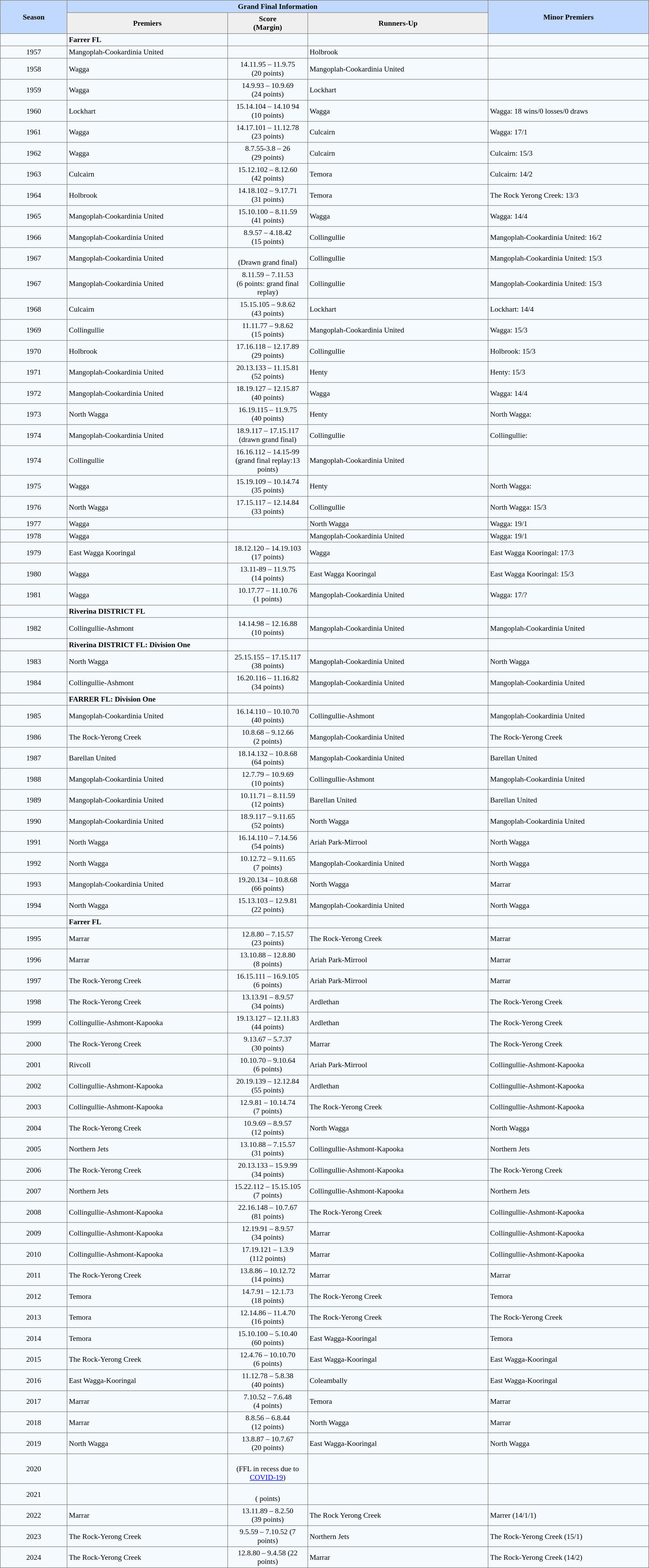<table border=1 style="border-collapse:collapse; font-size:90%;" cellpadding=3 cellspacing=0>
<tr style="background:#c1d8ff;">
<th rowspan="2" style="width:10%;">Season</th>
<th colspan="3">Grand Final Information</th>
<th rowspan="2" style="width:24%;">Minor Premiers</th>
</tr>
<tr style="background:#efefef;">
<th style="width:24%;">Premiers</th>
<th style="width:12%;">Score<br>(Margin)</th>
<th style="width:27%;">Runners-Up</th>
</tr>
<tr style="text-align:center; background:#f5faff;">
<td></td>
<td align=left><strong>Farrer FL</strong></td>
<td></td>
<td align=left></td>
<td align=left></td>
</tr>
<tr style="text-align:center; background:#f5faff;">
<td>1957</td>
<td align=left>Mangoplah-Cookardinia United</td>
<td></td>
<td align=left>Holbrook</td>
<td align=left></td>
</tr>
<tr style="text-align:center; background:#f5faff;">
<td>1958</td>
<td align=left>Wagga</td>
<td>14.11.95 – 11.9.75<br>(20 points)</td>
<td align=left>Mangoplah-Cookardinia United</td>
<td align=left></td>
</tr>
<tr style="text-align:center; background:#f5faff;">
<td>1959</td>
<td align=left>Wagga</td>
<td>14.9.93 – 10.9.69<br>(24 points)</td>
<td align=left>Lockhart</td>
<td align=left></td>
</tr>
<tr style="text-align:center; background:#f5faff;">
<td>1960</td>
<td align=left>Lockhart</td>
<td>15.14.104 – 14.10 94<br>(10 points)</td>
<td align=left>Wagga</td>
<td align=left>Wagga: 18 wins/0 losses/0 draws</td>
</tr>
<tr style="text-align:center; background:#f5faff;">
<td>1961</td>
<td align=left>Wagga</td>
<td>14.17.101 – 11.12.78<br>(23 points)</td>
<td align=left>Culcairn</td>
<td align=left>Wagga: 17/1</td>
</tr>
<tr style="text-align:center; background:#f5faff;">
<td>1962</td>
<td align=left>Wagga</td>
<td>8.7.55-3.8 – 26<br>(29 points)</td>
<td align=left>Culcairn</td>
<td align=left>Culcairn: 15/3</td>
</tr>
<tr style="text-align:center; background:#f5faff;">
<td>1963</td>
<td align=left>Culcairn</td>
<td>15.12.102 – 8.12.60<br>(42 points)</td>
<td align=left>Temora</td>
<td align=left>Culcairn: 14/2</td>
</tr>
<tr style="text-align:center; background:#f5faff;">
<td>1964</td>
<td align=left>Holbrook</td>
<td>14.18.102 – 9.17.71<br>(31 points)</td>
<td align=left>Temora</td>
<td align=left>The Rock Yerong Creek: 13/3</td>
</tr>
<tr style="text-align:center; background:#f5faff;">
<td>1965</td>
<td align=left>Mangoplah-Cookardinia United</td>
<td>15.10.100 – 8.11.59<br>(41 points)</td>
<td align=left>Wagga</td>
<td align=left>Wagga: 14/4</td>
</tr>
<tr style="text-align:center; background:#f5faff;">
<td>1966</td>
<td align=left>Mangoplah-Cookardinia United</td>
<td>8.9.57 – 4.18.42<br>(15 points)</td>
<td align=left>Collingullie</td>
<td align=left>Mangoplah-Cookardinia United: 16/2</td>
</tr>
<tr style="text-align:center; background:#f5faff;">
<td>1967</td>
<td align=left>Mangoplah-Cookardinia United</td>
<td><br>(Drawn grand final)</td>
<td align=left>Collingullie</td>
<td align=left>Mangoplah-Cookardinia United: 15/3</td>
</tr>
<tr style="text-align:center; background:#f5faff;">
<td>1967</td>
<td align=left>Mangoplah-Cookardinia United</td>
<td>8.11.59 – 7.11.53<br>(6 points: grand final replay)</td>
<td align=left>Collingullie</td>
<td align=left>Mangoplah-Cookardinia United: 15/3</td>
</tr>
<tr style="text-align:center; background:#f5faff;">
<td>1968</td>
<td align=left>Culcairn</td>
<td>15.15.105 – 9.8.62<br>(43 points)</td>
<td align=left>Lockhart</td>
<td align=left>Lockhart: 14/4</td>
</tr>
<tr style="text-align:center; background:#f5faff;">
<td>1969</td>
<td align=left>Collingullie</td>
<td>11.11.77 – 9.8.62<br>(15 points)</td>
<td align=left>Mangoplah-Cookardinia United</td>
<td align=left>Wagga: 15/3</td>
</tr>
<tr style="text-align:center; background:#f5faff;">
<td>1970</td>
<td align=left>Holbrook</td>
<td>17.16.118 – 12.17.89<br>(29 points)</td>
<td align=left>Collingullie</td>
<td align=left>Holbrook: 15/3</td>
</tr>
<tr style="text-align:center; background:#f5faff;">
<td>1971</td>
<td align=left>Mangoplah-Cookardinia United</td>
<td>20.13.133 – 11.15.81<br>(52 points)</td>
<td align=left>Henty</td>
<td align=left>Henty: 15/3</td>
</tr>
<tr style="text-align:center; background:#f5faff;">
<td>1972</td>
<td align=left>Mangoplah-Cookardinia United</td>
<td>18.19.127 – 12.15.87<br>(40 points)</td>
<td align=left>Wagga</td>
<td align=left>Wagga: 14/4</td>
</tr>
<tr style="text-align:center; background:#f5faff;">
<td>1973</td>
<td align=left>North Wagga</td>
<td>16.19.115 – 11.9.75<br>(40 points)</td>
<td align=left>Henty</td>
<td align=left>North Wagga:</td>
</tr>
<tr style="text-align:center; background:#f5faff;">
<td>1974</td>
<td align=left>Mangoplah-Cookardinia United</td>
<td>18.9.117 – 17.15.117<br>(drawn grand final)</td>
<td align=left>Collingullie</td>
<td align=left>Collingullie:</td>
</tr>
<tr style="text-align:center; background:#f5faff;">
<td>1974</td>
<td align=left>Collingullie</td>
<td>16.16.112 – 14.15-99<br>(grand final replay:13 points)</td>
<td align=left>Mangoplah-Cookardinia United</td>
<td align=left></td>
</tr>
<tr style="text-align:center; background:#f5faff;">
<td>1975</td>
<td align=left>Wagga</td>
<td>15.19.109 – 10.14.74<br>(35 points)</td>
<td align=left>Henty</td>
<td align=left>North Wagga:</td>
</tr>
<tr style="text-align:center; background:#f5faff;">
<td>1976</td>
<td align=left>North Wagga</td>
<td>17.15.117 – 12.14.84<br>(33 points)</td>
<td align=left>Collingullie</td>
<td align=left>North Wagga: 15/3</td>
</tr>
<tr style="text-align:center; background:#f5faff;">
<td>1977</td>
<td align=left>Wagga</td>
<td></td>
<td align=left>North Wagga</td>
<td align=left>Wagga: 19/1</td>
</tr>
<tr style="text-align:center; background:#f5faff;">
<td>1978</td>
<td align=left>Wagga</td>
<td></td>
<td align=left>Mangoplah-Cookardinia United</td>
<td align=left>Wagga: 19/1</td>
</tr>
<tr style="text-align:center; background:#f5faff;">
<td>1979</td>
<td align=left>East Wagga Kooringal</td>
<td>18.12.120 – 14.19.103<br>(17 points)</td>
<td align=left>Wagga</td>
<td align=left>East Wagga Kooringal: 17/3</td>
</tr>
<tr style="text-align:center; background:#f5faff;">
<td>1980</td>
<td align=left>Wagga</td>
<td>13.11-89 – 11.9.75<br>(14 points)</td>
<td align=left>East Wagga Kooringal</td>
<td align=left>East Wagga Kooringal: 15/3</td>
</tr>
<tr style="text-align:center; background:#f5faff;">
<td>1981</td>
<td align=left>Wagga</td>
<td>10.17.77 – 11.10.76<br>(1 points)</td>
<td align=left>Mangoplah-Cookardinia United</td>
<td align=left>Wagga: 17/?</td>
</tr>
<tr style="text-align:center; background:#f5faff;">
<td></td>
<td align=left><strong> Riverina DISTRICT FL</strong></td>
<td></td>
<td align=left></td>
<td align=left></td>
</tr>
<tr style="text-align:center; background:#f5faff;">
<td>1982</td>
<td align=left>Collingullie-Ashmont</td>
<td>14.14.98 – 12.16.88<br>(10 points)</td>
<td align=left>Mangoplah-Cookardinia United</td>
<td align=left>Mangoplah-Cookardinia United</td>
</tr>
<tr style="text-align:center; background:#f5faff;">
<td></td>
<td align=left><strong> Riverina DISTRICT FL: Division One</strong></td>
<td></td>
<td align=left></td>
<td align=left></td>
</tr>
<tr style="text-align:center; background:#f5faff;">
<td>1983</td>
<td align=left>North Wagga</td>
<td>25.15.155 – 17.15.117<br>(38 points)</td>
<td align=left>Mangoplah-Cookardinia United</td>
<td align=left>North Wagga</td>
</tr>
<tr style="text-align:center; background:#f5faff;">
<td>1984</td>
<td align=left>Collingullie-Ashmont</td>
<td>16.20.116 – 11.16.82<br>(34 points)</td>
<td align=left>Mangoplah-Cookardinia United</td>
<td align=left>Mangoplah-Cookardinia United</td>
</tr>
<tr style="text-align:center; background:#f5faff;">
<td></td>
<td align=left><strong> FARRER FL: Division One</strong></td>
<td></td>
<td align=left></td>
<td align=left></td>
</tr>
<tr style="text-align:center; background:#f5faff;">
<td>1985</td>
<td align=left>Mangoplah-Cookardinia United</td>
<td>16.14.110 – 10.10.70<br>(40 points)</td>
<td align=left>Collingullie-Ashmont</td>
<td align=left>Mangoplah-Cookardinia United</td>
</tr>
<tr style="text-align:center; background:#f5faff;">
<td>1986</td>
<td align=left>The Rock-Yerong Creek</td>
<td>10.8.68 – 9.12.66<br>(2 points)</td>
<td align=left>Mangoplah-Cookardinia United</td>
<td align=left>The Rock-Yerong Creek</td>
</tr>
<tr style="text-align:center; background:#f5faff;">
<td>1987</td>
<td align=left>Barellan United</td>
<td>18.14.132 – 10.8.68<br>(64 points)</td>
<td align=left>Mangoplah-Cookardinia United</td>
<td align=left>Barellan United</td>
</tr>
<tr style="text-align:center; background:#f5faff;">
<td>1988</td>
<td align=left>Mangoplah-Cookardinia United</td>
<td>12.7.79 – 10.9.69<br>(10 points)</td>
<td align=left>Collingullie-Ashmont</td>
<td align=left>Mangoplah-Cookardinia United</td>
</tr>
<tr style="text-align:center; background:#f5faff;">
<td>1989</td>
<td align=left>Mangoplah-Cookardinia United</td>
<td>10.11.71 – 8.11.59<br>(12 points)</td>
<td align=left>Barellan United</td>
<td align=left>Barellan United</td>
</tr>
<tr style="text-align:center; background:#f5faff;">
<td>1990</td>
<td align=left>Mangoplah-Cookardinia United</td>
<td>18.9.117 – 9.11.65<br>(52 points)</td>
<td align=left>North Wagga</td>
<td align=left>Mangoplah-Cookardinia United</td>
</tr>
<tr style="text-align:center; background:#f5faff;">
<td>1991</td>
<td align=left>North Wagga</td>
<td>16.14.110 – 7.14.56<br>(54 points)</td>
<td align=left>Ariah Park-Mirrool</td>
<td align=left>North Wagga</td>
</tr>
<tr style="text-align:center; background:#f5faff;">
<td>1992</td>
<td align=left>North Wagga</td>
<td>10.12.72 – 9.11.65<br>(7 points)</td>
<td align=left>Mangoplah-Cookardinia United</td>
<td align=left>North Wagga</td>
</tr>
<tr style="text-align:center; background:#f5faff;">
<td>1993</td>
<td align=left>Mangoplah-Cookardinia United</td>
<td>19.20.134 – 10.8.68<br>(66 points)</td>
<td align=left>North Wagga</td>
<td align=left>Marrar</td>
</tr>
<tr style="text-align:center; background:#f5faff;">
<td>1994</td>
<td align=left>North Wagga</td>
<td>15.13.103 – 12.9.81<br>(22 points)</td>
<td align=left>Mangoplah-Cookardinia United</td>
<td align=left>North Wagga</td>
</tr>
<tr style="text-align:center; background:#f5faff;">
<td></td>
<td align=left><strong> Farrer FL</strong></td>
<td></td>
<td align=left></td>
<td align=left></td>
</tr>
<tr style="text-align:center; background:#f5faff;">
<td>1995</td>
<td align=left>Marrar</td>
<td>12.8.80 – 7.15.57<br>(23 points)</td>
<td align=left>The Rock-Yerong Creek</td>
<td align=left>Marrar</td>
</tr>
<tr style="text-align:center; background:#f5faff;">
<td>1996</td>
<td align=left>Marrar</td>
<td>13.10.88 – 12.8.80<br>(8 points)</td>
<td align=left>Ariah Park-Mirrool</td>
<td align=left>Marrar</td>
</tr>
<tr style="text-align:center; background:#f5faff;">
<td>1997</td>
<td align=left>The Rock-Yerong Creek</td>
<td>16.15.111 – 16.9.105<br>(6 points)</td>
<td align=left>Ariah Park-Mirrool</td>
<td align=left>Marrar</td>
</tr>
<tr style="text-align:center; background:#f5faff;">
<td>1998</td>
<td align=left>The Rock-Yerong Creek</td>
<td>13.13.91 – 8.9.57<br>(34 points)</td>
<td align=left>Ardlethan</td>
<td align=left>The Rock-Yerong Creek</td>
</tr>
<tr style="text-align:center; background:#f5faff;">
<td>1999</td>
<td align=left>Collingullie-Ashmont-Kapooka</td>
<td>19.13.127 – 12.11.83<br>(44 points)</td>
<td align=left>Ardlethan</td>
<td align=left>The Rock-Yerong Creek</td>
</tr>
<tr style="text-align:center; background:#f5faff;">
<td>2000</td>
<td align=left>The Rock-Yerong Creek</td>
<td>9.13.67 – 5.7.37<br>(30 points)</td>
<td align=left>Marrar</td>
<td align=left>The Rock-Yerong Creek</td>
</tr>
<tr style="text-align:center; background:#f5faff;">
<td>2001</td>
<td align=left>Rivcoll</td>
<td>10.10.70 – 9.10.64<br>(6 points)</td>
<td align=left>Ariah Park-Mirrool</td>
<td align=left>Collingullie-Ashmont-Kapooka</td>
</tr>
<tr style="text-align:center; background:#f5faff;">
<td>2002</td>
<td align=left>Collingullie-Ashmont-Kapooka</td>
<td>20.19.139 – 12.12.84<br>(55 points)</td>
<td align=left>Ardlethan</td>
<td align=left>Collingullie-Ashmont-Kapooka</td>
</tr>
<tr style="text-align:center; background:#f5faff;">
<td>2003</td>
<td align=left>Collingullie-Ashmont-Kapooka</td>
<td>12.9.81 – 10.14.74<br>(7 points)</td>
<td align=left>The Rock-Yerong Creek</td>
<td align=left>Collingullie-Ashmont-Kapooka</td>
</tr>
<tr style="text-align:center; background:#f5faff;">
<td>2004</td>
<td align=left>The Rock-Yerong Creek</td>
<td>10.9.69 – 8.9.57<br>(12 points)</td>
<td align=left>North Wagga</td>
<td align=left>North Wagga</td>
</tr>
<tr style="text-align:center; background:#f5faff;">
<td>2005</td>
<td align=left>Northern Jets</td>
<td>13.10.88 – 7.15.57<br>(31 points)</td>
<td align=left>Collingullie-Ashmont-Kapooka</td>
<td align=left>Northern Jets</td>
</tr>
<tr style="text-align:center; background:#f5faff;">
<td>2006</td>
<td align=left>The Rock-Yerong Creek</td>
<td>20.13.133 – 15.9.99<br>(34 points)</td>
<td align=left>Collingullie-Ashmont-Kapooka</td>
<td align=left>The Rock-Yerong Creek</td>
</tr>
<tr style="text-align:center; background:#f5faff;">
<td>2007</td>
<td align=left>Northern Jets</td>
<td>15.22.112 – 15.15.105<br>(7 points)</td>
<td align=left>Collingullie-Ashmont-Kapooka</td>
<td align=left>Northern Jets</td>
</tr>
<tr style="text-align:center; background:#f5faff;">
<td>2008</td>
<td align=left>Collingullie-Ashmont-Kapooka</td>
<td>22.16.148 – 10.7.67<br>(81 points)</td>
<td align=left>The Rock-Yerong Creek</td>
<td align=left>Collingullie-Ashmont-Kapooka</td>
</tr>
<tr style="text-align:center; background:#f5faff;">
<td>2009</td>
<td align=left>Collingullie-Ashmont-Kapooka</td>
<td>12.19.91 – 8.9.57<br>(34 points)</td>
<td align=left>Marrar</td>
<td align=left>Collingullie-Ashmont-Kapooka</td>
</tr>
<tr style="text-align:center; background:#f5faff;">
<td>2010</td>
<td align=left>Collingullie-Ashmont-Kapooka</td>
<td>17.19.121 – 1.3.9<br>(112 points)</td>
<td align=left>Marrar</td>
<td align=left>Collingullie-Ashmont-Kapooka</td>
</tr>
<tr style="text-align:center; background:#f5faff;">
<td>2011</td>
<td align=left>The Rock-Yerong Creek</td>
<td>13.8.86 – 10.12.72<br>(14 points)</td>
<td align=left>Marrar</td>
<td align=left>Marrar</td>
</tr>
<tr style="text-align:center; background:#f5faff;">
<td>2012</td>
<td align=left>Temora</td>
<td>14.7.91 – 12.1.73<br>(18 points)</td>
<td align=left>The Rock-Yerong Creek</td>
<td align=left>Temora</td>
</tr>
<tr style="text-align:center; background:#f5faff;">
<td>2013</td>
<td align=left>Temora</td>
<td>12.14.86 – 11.4.70<br>(16 points)</td>
<td align=left>The Rock-Yerong Creek</td>
<td align=left>The Rock-Yerong Creek</td>
</tr>
<tr style="text-align:center; background:#f5faff;">
<td>2014</td>
<td align=left>Temora</td>
<td>15.10.100 – 5.10.40<br>(60 points)</td>
<td align=left>East Wagga-Kooringal</td>
<td align=left>Temora</td>
</tr>
<tr style="text-align:center; background:#f5faff;">
<td>2015</td>
<td align=left>The Rock-Yerong Creek</td>
<td>12.4.76 – 10.10.70<br>(6 points)</td>
<td align=left>East Wagga-Kooringal</td>
<td align=left>East Wagga-Kooringal</td>
</tr>
<tr style="text-align:center; background:#f5faff;">
<td>2016</td>
<td align=left>East Wagga-Kooringal</td>
<td>11.12.78 – 5.8.38<br>(40 points)</td>
<td align=left>Coleambally</td>
<td align=left>East Wagga-Kooringal</td>
</tr>
<tr style="text-align:center; background:#f5faff;">
<td>2017</td>
<td align=left>Marrar</td>
<td>7.10.52 – 7.6.48<br>(4 points)</td>
<td align=left>Temora</td>
<td align=left>Marrar</td>
</tr>
<tr style="text-align:center; background:#f5faff;">
<td>2018</td>
<td align=left>Marrar</td>
<td>8.8.56 – 6.8.44<br>(12 points)</td>
<td align=left>North Wagga</td>
<td align=left>Marrar</td>
</tr>
<tr style="text-align:center; background:#f5faff;">
<td>2019</td>
<td align=left>North Wagga</td>
<td>13.8.87 – 10.7.67<br>(20 points)</td>
<td align=left>East Wagga-Kooringal</td>
<td align=left>North Wagga</td>
</tr>
<tr style="text-align:center; background:#f5faff;">
<td>2020</td>
<td align=left></td>
<td><br>(FFL in recess due to <a href='#'>COVID-19</a>)</td>
<td align=left></td>
<td align=left></td>
</tr>
<tr style="text-align:center; background:#f5faff;">
<td>2021</td>
<td align=left></td>
<td><br>( points)</td>
<td align=left></td>
<td align=left></td>
</tr>
<tr style="text-align:center; background:#f5faff;">
<td>2022</td>
<td align=left>Marrar</td>
<td>13.11.89 – 8.2.50<br>(39 points)</td>
<td align=left>The Rock Yerong Creek</td>
<td align=left>Marrer (14/1/1)</td>
</tr>
<tr style="text-align:center; background:#f5faff;">
<td>2023</td>
<td align=left>The Rock-Yerong Creek</td>
<td>9.5.59 – 7.10.52 (7 points)</td>
<td align=left>Northern Jets</td>
<td align=left>The Rock-Yerong Creek (15/1)</td>
</tr>
<tr style="text-align:center; background:#f5faff;">
<td>2024</td>
<td align=left>The Rock-Yerong Creek</td>
<td>12.8.80 – 9.4.58 (22 points)</td>
<td align=left>Marrar</td>
<td align=left>The Rock-Yerong Creek (14/2)</td>
</tr>
</table>
